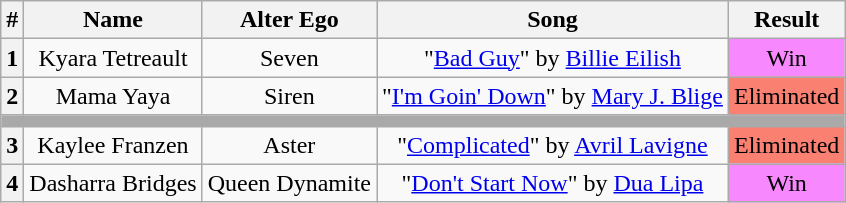<table class="wikitable plainrowheaders" style="text-align: center;">
<tr>
<th>#</th>
<th>Name</th>
<th>Alter Ego</th>
<th>Song</th>
<th>Result</th>
</tr>
<tr>
<th>1</th>
<td>Kyara Tetreault</td>
<td>Seven</td>
<td>"<a href='#'>Bad Guy</a>" by <a href='#'>Billie Eilish</a></td>
<td bgcolor="#F888FD">Win</td>
</tr>
<tr>
<th>2</th>
<td>Mama Yaya</td>
<td>Siren</td>
<td>"<a href='#'>I'm Goin' Down</a>" by <a href='#'>Mary J. Blige</a></td>
<td bgcolor=salmon>Eliminated</td>
</tr>
<tr>
<td colspan="6" style="background:darkgray"></td>
</tr>
<tr>
<th>3</th>
<td>Kaylee Franzen</td>
<td>Aster</td>
<td>"<a href='#'>Complicated</a>" by <a href='#'>Avril Lavigne</a></td>
<td bgcolor=salmon>Eliminated</td>
</tr>
<tr>
<th>4</th>
<td>Dasharra Bridges</td>
<td>Queen Dynamite</td>
<td>"<a href='#'>Don't Start Now</a>" by <a href='#'>Dua Lipa</a></td>
<td bgcolor="#F888FD">Win</td>
</tr>
</table>
